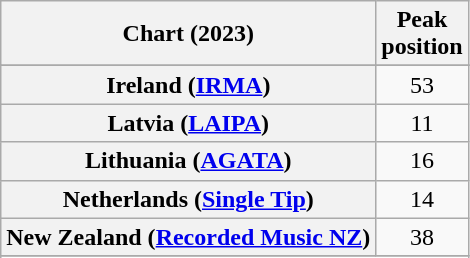<table class="wikitable sortable plainrowheaders" style="text-align:center">
<tr>
<th scope="col">Chart (2023)</th>
<th scope="col">Peak<br>position</th>
</tr>
<tr>
</tr>
<tr>
</tr>
<tr>
<th scope="row">Ireland (<a href='#'>IRMA</a>)</th>
<td>53</td>
</tr>
<tr>
<th scope="row">Latvia (<a href='#'>LAIPA</a>)</th>
<td>11</td>
</tr>
<tr>
<th scope="row">Lithuania (<a href='#'>AGATA</a>)</th>
<td>16</td>
</tr>
<tr>
<th scope="row">Netherlands (<a href='#'>Single Tip</a>)</th>
<td>14</td>
</tr>
<tr>
<th scope="row">New Zealand (<a href='#'>Recorded Music NZ</a>)</th>
<td>38</td>
</tr>
<tr>
</tr>
<tr>
</tr>
<tr>
</tr>
<tr>
</tr>
<tr>
</tr>
<tr>
</tr>
</table>
